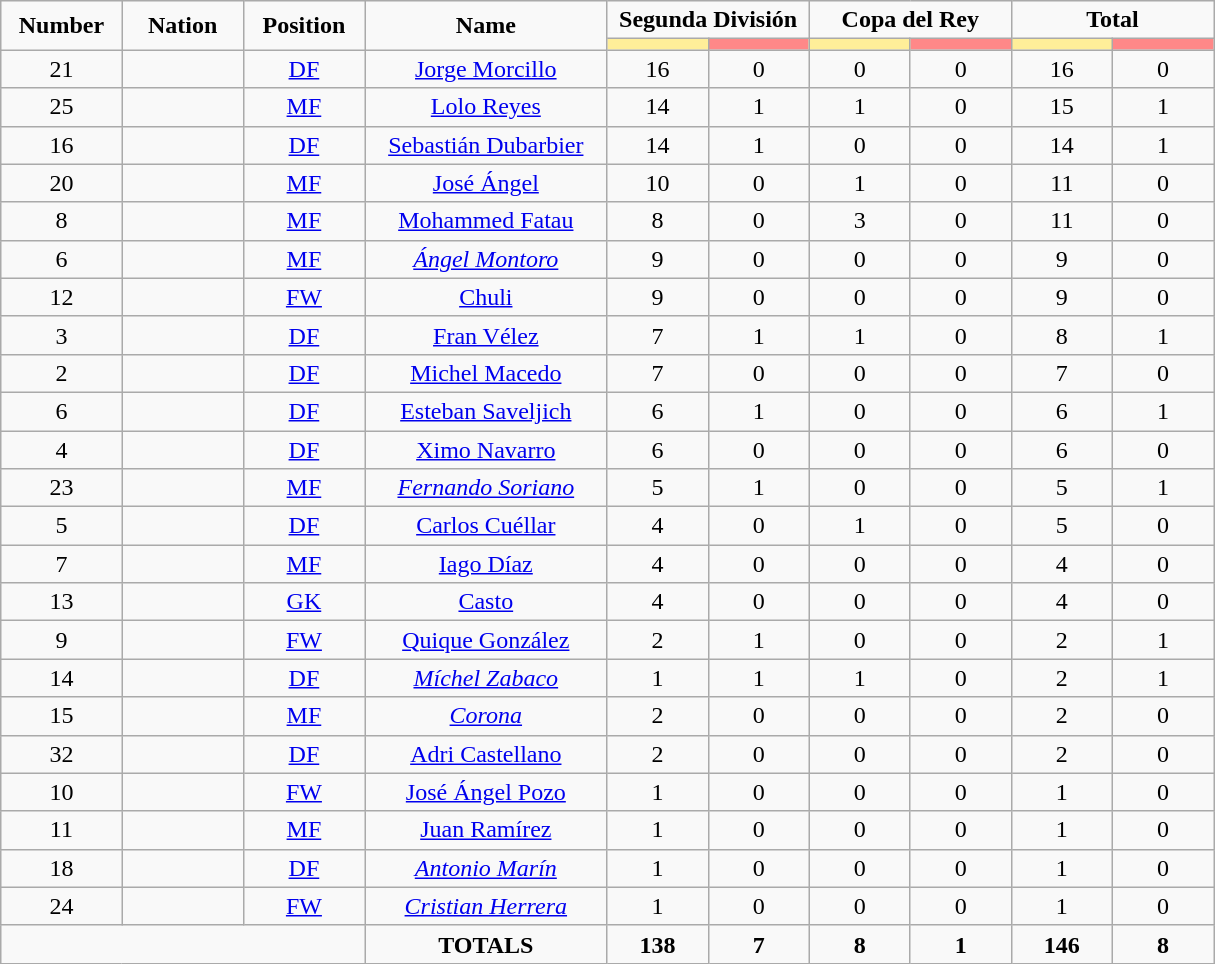<table class="wikitable" style="text-align:center;">
<tr style="text-align:center;">
<td rowspan="2"  style="width:10%; "><strong>Number</strong></td>
<td rowspan="2"  style="width:10%; "><strong>Nation</strong></td>
<td rowspan="2"  style="width:10%; "><strong>Position</strong></td>
<td rowspan="2"  style="width:20%; "><strong>Name</strong></td>
<td colspan="2"><strong>Segunda División</strong></td>
<td colspan="2"><strong>Copa del Rey</strong></td>
<td colspan="2"><strong>Total</strong></td>
</tr>
<tr>
<th style="width:60px; background:#fe9;"></th>
<th style="width:60px; background:#ff8888;"></th>
<th style="width:60px; background:#fe9;"></th>
<th style="width:60px; background:#ff8888;"></th>
<th style="width:60px; background:#fe9;"></th>
<th style="width:60px; background:#ff8888;"></th>
</tr>
<tr>
<td>21</td>
<td></td>
<td><a href='#'>DF</a></td>
<td><a href='#'>Jorge Morcillo</a></td>
<td>16</td>
<td>0</td>
<td>0</td>
<td>0</td>
<td>16</td>
<td>0</td>
</tr>
<tr>
<td>25</td>
<td></td>
<td><a href='#'>MF</a></td>
<td><a href='#'>Lolo Reyes</a></td>
<td>14</td>
<td>1</td>
<td>1</td>
<td>0</td>
<td>15</td>
<td>1</td>
</tr>
<tr>
<td>16</td>
<td></td>
<td><a href='#'>DF</a></td>
<td><a href='#'>Sebastián Dubarbier</a></td>
<td>14</td>
<td>1</td>
<td>0</td>
<td>0</td>
<td>14</td>
<td>1</td>
</tr>
<tr>
<td>20</td>
<td></td>
<td><a href='#'>MF</a></td>
<td><a href='#'>José Ángel</a></td>
<td>10</td>
<td>0</td>
<td>1</td>
<td>0</td>
<td>11</td>
<td>0</td>
</tr>
<tr>
<td>8</td>
<td></td>
<td><a href='#'>MF</a></td>
<td><a href='#'>Mohammed Fatau</a></td>
<td>8</td>
<td>0</td>
<td>3</td>
<td>0</td>
<td>11</td>
<td>0</td>
</tr>
<tr>
<td>6</td>
<td></td>
<td><a href='#'>MF</a></td>
<td><em><a href='#'>Ángel Montoro</a></em></td>
<td>9</td>
<td>0</td>
<td>0</td>
<td>0</td>
<td>9</td>
<td>0</td>
</tr>
<tr>
<td>12</td>
<td></td>
<td><a href='#'>FW</a></td>
<td><a href='#'>Chuli</a></td>
<td>9</td>
<td>0</td>
<td>0</td>
<td>0</td>
<td>9</td>
<td>0</td>
</tr>
<tr>
<td>3</td>
<td></td>
<td><a href='#'>DF</a></td>
<td><a href='#'>Fran Vélez</a></td>
<td>7</td>
<td>1</td>
<td>1</td>
<td>0</td>
<td>8</td>
<td>1</td>
</tr>
<tr>
<td>2</td>
<td></td>
<td><a href='#'>DF</a></td>
<td><a href='#'>Michel Macedo</a></td>
<td>7</td>
<td>0</td>
<td>0</td>
<td>0</td>
<td>7</td>
<td>0</td>
</tr>
<tr>
<td>6</td>
<td></td>
<td><a href='#'>DF</a></td>
<td><a href='#'>Esteban Saveljich</a></td>
<td>6</td>
<td>1</td>
<td>0</td>
<td>0</td>
<td>6</td>
<td>1</td>
</tr>
<tr>
<td>4</td>
<td></td>
<td><a href='#'>DF</a></td>
<td><a href='#'>Ximo Navarro</a></td>
<td>6</td>
<td>0</td>
<td>0</td>
<td>0</td>
<td>6</td>
<td>0</td>
</tr>
<tr>
<td>23</td>
<td></td>
<td><a href='#'>MF</a></td>
<td><em><a href='#'>Fernando Soriano</a></em></td>
<td>5</td>
<td>1</td>
<td>0</td>
<td>0</td>
<td>5</td>
<td>1</td>
</tr>
<tr>
<td>5</td>
<td></td>
<td><a href='#'>DF</a></td>
<td><a href='#'>Carlos Cuéllar</a></td>
<td>4</td>
<td>0</td>
<td>1</td>
<td>0</td>
<td>5</td>
<td>0</td>
</tr>
<tr>
<td>7</td>
<td></td>
<td><a href='#'>MF</a></td>
<td><a href='#'>Iago Díaz</a></td>
<td>4</td>
<td>0</td>
<td>0</td>
<td>0</td>
<td>4</td>
<td>0</td>
</tr>
<tr>
<td>13</td>
<td></td>
<td><a href='#'>GK</a></td>
<td><a href='#'>Casto</a></td>
<td>4</td>
<td>0</td>
<td>0</td>
<td>0</td>
<td>4</td>
<td>0</td>
</tr>
<tr>
<td>9</td>
<td></td>
<td><a href='#'>FW</a></td>
<td><a href='#'>Quique González</a></td>
<td>2</td>
<td>1</td>
<td>0</td>
<td>0</td>
<td>2</td>
<td>1</td>
</tr>
<tr>
<td>14</td>
<td></td>
<td><a href='#'>DF</a></td>
<td><em><a href='#'>Míchel Zabaco</a></em></td>
<td>1</td>
<td>1</td>
<td>1</td>
<td>0</td>
<td>2</td>
<td>1</td>
</tr>
<tr>
<td>15</td>
<td></td>
<td><a href='#'>MF</a></td>
<td><em><a href='#'>Corona</a></em></td>
<td>2</td>
<td>0</td>
<td>0</td>
<td>0</td>
<td>2</td>
<td>0</td>
</tr>
<tr>
<td>32</td>
<td></td>
<td><a href='#'>DF</a></td>
<td><a href='#'>Adri Castellano</a></td>
<td>2</td>
<td>0</td>
<td>0</td>
<td>0</td>
<td>2</td>
<td>0</td>
</tr>
<tr>
<td>10</td>
<td></td>
<td><a href='#'>FW</a></td>
<td><a href='#'>José Ángel Pozo</a></td>
<td>1</td>
<td>0</td>
<td>0</td>
<td>0</td>
<td>1</td>
<td>0</td>
</tr>
<tr>
<td>11</td>
<td></td>
<td><a href='#'>MF</a></td>
<td><a href='#'>Juan Ramírez</a></td>
<td>1</td>
<td>0</td>
<td>0</td>
<td>0</td>
<td>1</td>
<td>0</td>
</tr>
<tr>
<td>18</td>
<td></td>
<td><a href='#'>DF</a></td>
<td><em><a href='#'>Antonio Marín</a></em></td>
<td>1</td>
<td>0</td>
<td>0</td>
<td>0</td>
<td>1</td>
<td>0</td>
</tr>
<tr>
<td>24</td>
<td></td>
<td><a href='#'>FW</a></td>
<td><em><a href='#'>Cristian Herrera</a></em></td>
<td>1</td>
<td>0</td>
<td>0</td>
<td>0</td>
<td>1</td>
<td>0</td>
</tr>
<tr>
<td colspan="3"></td>
<td><strong>TOTALS</strong></td>
<td><strong>138</strong></td>
<td><strong>7</strong></td>
<td><strong>8</strong></td>
<td><strong>1</strong></td>
<td><strong>146</strong></td>
<td><strong>8</strong></td>
</tr>
</table>
